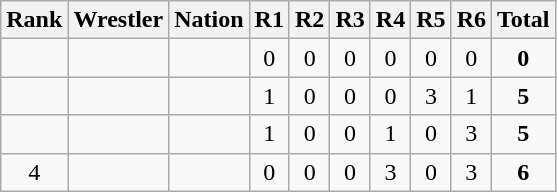<table class="wikitable sortable" style="text-align:center;">
<tr>
<th>Rank</th>
<th>Wrestler</th>
<th>Nation</th>
<th>R1</th>
<th>R2</th>
<th>R3</th>
<th>R4</th>
<th>R5</th>
<th>R6</th>
<th>Total</th>
</tr>
<tr>
<td></td>
<td align=left></td>
<td align=left></td>
<td>0</td>
<td>0</td>
<td>0</td>
<td>0</td>
<td>0</td>
<td>0</td>
<td><strong>0</strong></td>
</tr>
<tr>
<td></td>
<td align=left></td>
<td align=left></td>
<td>1</td>
<td>0</td>
<td>0</td>
<td>0</td>
<td>3</td>
<td>1</td>
<td><strong>5</strong></td>
</tr>
<tr>
<td></td>
<td align=left></td>
<td align=left></td>
<td>1</td>
<td>0</td>
<td>0</td>
<td>1</td>
<td>0</td>
<td>3</td>
<td><strong>5</strong></td>
</tr>
<tr>
<td>4</td>
<td align=left></td>
<td align=left></td>
<td>0</td>
<td>0</td>
<td>0</td>
<td>3</td>
<td>0</td>
<td>3</td>
<td><strong>6</strong></td>
</tr>
</table>
